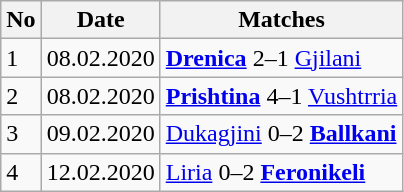<table class="wikitable">
<tr>
<th>No</th>
<th>Date</th>
<th>Matches</th>
</tr>
<tr>
<td>1</td>
<td>08.02.2020</td>
<td><strong><a href='#'>Drenica</a></strong> 2–1  <a href='#'>Gjilani</a></td>
</tr>
<tr>
<td>2</td>
<td>08.02.2020</td>
<td><strong><a href='#'>Prishtina</a></strong> 4–1 <a href='#'>Vushtrria</a></td>
</tr>
<tr>
<td>3</td>
<td>09.02.2020</td>
<td><a href='#'>Dukagjini</a> 0–2 <strong><a href='#'>Ballkani</a></strong></td>
</tr>
<tr>
<td>4</td>
<td>12.02.2020</td>
<td><a href='#'>Liria</a> 0–2 <strong><a href='#'>Feronikeli</a></strong></td>
</tr>
</table>
